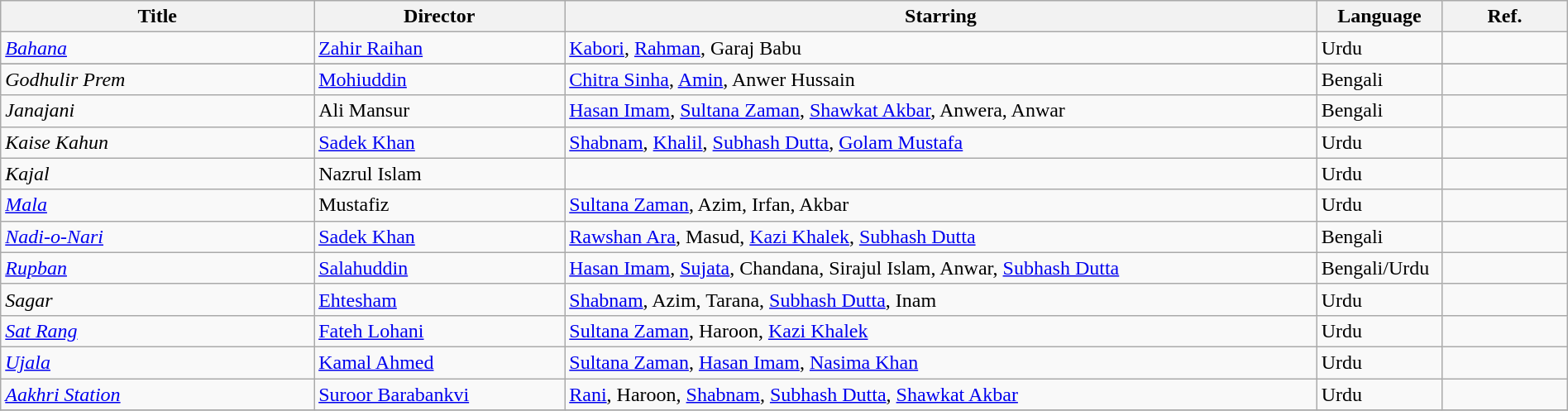<table class="wikitable sortable" style="width:100%;">
<tr>
<th style="width:20%;">Title</th>
<th style="width:16%;">Director</th>
<th style="width:48%;">Starring </th>
<th style="width:8%;">Language</th>
<th style="width:8%;">Ref.</th>
</tr>
<tr>
<td><em><a href='#'>Bahana</a></em></td>
<td><a href='#'>Zahir Raihan</a></td>
<td><a href='#'>Kabori</a>, <a href='#'>Rahman</a>, Garaj Babu</td>
<td>Urdu</td>
<td></td>
</tr>
<tr>
</tr>
<tr>
<td><em>Godhulir Prem</em></td>
<td><a href='#'>Mohiuddin</a></td>
<td><a href='#'>Chitra Sinha</a>, <a href='#'>Amin</a>, Anwer Hussain</td>
<td>Bengali</td>
<td></td>
</tr>
<tr>
<td><em>Janajani</em></td>
<td>Ali Mansur</td>
<td><a href='#'>Hasan Imam</a>, <a href='#'>Sultana Zaman</a>, <a href='#'>Shawkat Akbar</a>, Anwera, Anwar</td>
<td>Bengali</td>
<td></td>
</tr>
<tr>
<td><em>Kaise Kahun</em></td>
<td><a href='#'>Sadek Khan</a></td>
<td><a href='#'>Shabnam</a>, <a href='#'>Khalil</a>, <a href='#'>Subhash Dutta</a>, <a href='#'>Golam Mustafa</a></td>
<td>Urdu</td>
<td></td>
</tr>
<tr>
<td><em>Kajal</em></td>
<td>Nazrul Islam</td>
<td></td>
<td>Urdu</td>
<td></td>
</tr>
<tr>
<td><em><a href='#'>Mala</a></em></td>
<td>Mustafiz</td>
<td><a href='#'>Sultana Zaman</a>, Azim, Irfan, Akbar</td>
<td>Urdu</td>
<td></td>
</tr>
<tr>
<td><em><a href='#'>Nadi-o-Nari</a></em></td>
<td><a href='#'>Sadek Khan</a></td>
<td><a href='#'>Rawshan Ara</a>, Masud, <a href='#'>Kazi Khalek</a>, <a href='#'>Subhash Dutta</a></td>
<td>Bengali</td>
<td></td>
</tr>
<tr>
<td><em><a href='#'>Rupban</a></em></td>
<td><a href='#'>Salahuddin</a></td>
<td><a href='#'>Hasan Imam</a>, <a href='#'>Sujata</a>, Chandana, Sirajul Islam, Anwar, <a href='#'>Subhash Dutta</a></td>
<td>Bengali/Urdu</td>
<td></td>
</tr>
<tr>
<td><em>Sagar</em></td>
<td><a href='#'>Ehtesham</a></td>
<td><a href='#'>Shabnam</a>, Azim, Tarana, <a href='#'>Subhash Dutta</a>, Inam</td>
<td>Urdu</td>
<td></td>
</tr>
<tr>
<td><em><a href='#'>Sat Rang</a></em></td>
<td><a href='#'>Fateh Lohani</a></td>
<td><a href='#'>Sultana Zaman</a>, Haroon, <a href='#'>Kazi Khalek</a></td>
<td>Urdu</td>
<td></td>
</tr>
<tr>
<td><em><a href='#'>Ujala</a></em></td>
<td><a href='#'>Kamal Ahmed</a></td>
<td><a href='#'>Sultana Zaman</a>, <a href='#'>Hasan Imam</a>, <a href='#'>Nasima Khan</a></td>
<td>Urdu</td>
<td></td>
</tr>
<tr>
<td><em><a href='#'>Aakhri Station</a></em></td>
<td><a href='#'>Suroor Barabankvi</a></td>
<td><a href='#'>Rani</a>, Haroon, <a href='#'>Shabnam</a>, <a href='#'>Subhash Dutta</a>, <a href='#'>Shawkat Akbar</a></td>
<td>Urdu</td>
<td></td>
</tr>
<tr>
</tr>
</table>
